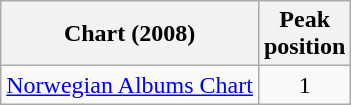<table class="wikitable">
<tr>
<th>Chart (2008)</th>
<th>Peak<br>position</th>
</tr>
<tr>
<td><a href='#'>Norwegian Albums Chart</a></td>
<td align="center">1</td>
</tr>
</table>
